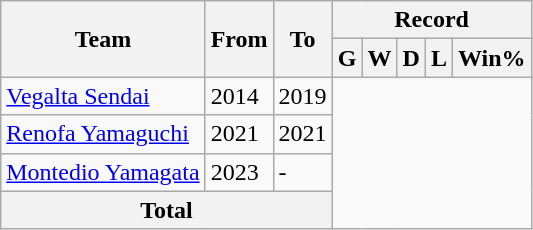<table class="wikitable" style="text-align: center">
<tr>
<th rowspan="2">Team</th>
<th rowspan="2">From</th>
<th rowspan="2">To</th>
<th colspan="5">Record</th>
</tr>
<tr>
<th>G</th>
<th>W</th>
<th>D</th>
<th>L</th>
<th>Win%</th>
</tr>
<tr>
<td align="left"><a href='#'>Vegalta Sendai</a></td>
<td align="left">2014</td>
<td align="left">2019<br></td>
</tr>
<tr>
<td align="left"><a href='#'>Renofa Yamaguchi</a></td>
<td align="left">2021</td>
<td align="left">2021<br></td>
</tr>
<tr>
<td align="left"><a href='#'>Montedio Yamagata</a></td>
<td align="left">2023</td>
<td align="left">-<br></td>
</tr>
<tr>
<th colspan="3">Total<br></th>
</tr>
</table>
